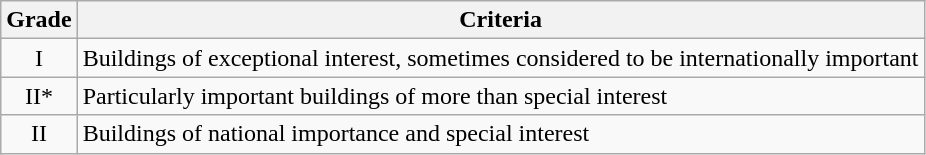<table class="wikitable">
<tr>
<th>Grade</th>
<th>Criteria</th>
</tr>
<tr>
<td align="center" >I</td>
<td>Buildings of exceptional interest, sometimes considered to be internationally important</td>
</tr>
<tr>
<td align="center" >II*</td>
<td>Particularly important buildings of more than special interest</td>
</tr>
<tr>
<td align="center" >II</td>
<td>Buildings of national importance and special interest</td>
</tr>
</table>
